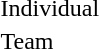<table>
<tr>
<td>Individual</td>
<td></td>
<td></td>
<td></td>
</tr>
<tr>
<td>Team</td>
<td></td>
<td></td>
<td></td>
</tr>
</table>
